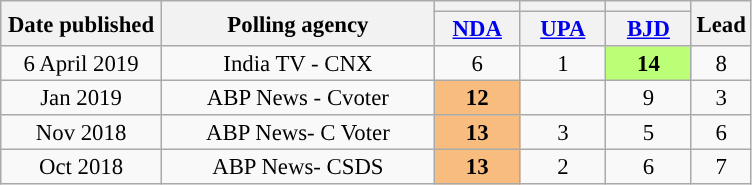<table class="wikitable sortable" style="text-align:center;font-size:95%;line-height:16px">
<tr>
<th rowspan="2" width="100px">Date published</th>
<th rowspan="2" width="175px">Polling agency</th>
<th style="background:"></th>
<th style="background:"></th>
<th style="background:"></th>
<th rowspan="2">Lead</th>
</tr>
<tr>
<th width="50px" class="unsortable"><a href='#'>NDA</a></th>
<th width="50px" class="unsortable"><a href='#'>UPA</a></th>
<th width="50px" class="unsortable"><a href='#'>BJD</a></th>
</tr>
<tr>
<td>6 April 2019</td>
<td>India TV - CNX</td>
<td>6</td>
<td>1</td>
<td style="background:#BBFF77"><strong>14</strong></td>
<td style="background:"><span>8</span></td>
</tr>
<tr>
<td>Jan 2019</td>
<td>ABP News - Cvoter</td>
<td style="background:#F9BC7F"><strong>12</strong></td>
<td></td>
<td>9</td>
<td style="background:"><span>3</span></td>
</tr>
<tr>
<td>Nov 2018</td>
<td>ABP News- C Voter</td>
<td style="background:#F9BC7F"><strong>13</strong></td>
<td>3</td>
<td>5</td>
<td style="background:"><span>6</span></td>
</tr>
<tr>
<td>Oct 2018</td>
<td>ABP News- CSDS</td>
<td style="background:#F9BC7F"><strong>13</strong></td>
<td>2</td>
<td>6</td>
<td style="background:"><span>7</span></td>
</tr>
</table>
